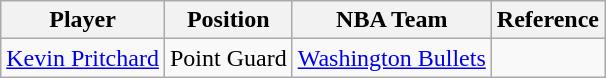<table class="wikitable">
<tr>
<th>Player</th>
<th>Position</th>
<th>NBA Team</th>
<th>Reference</th>
</tr>
<tr>
<td><a href='#'>Kevin Pritchard</a></td>
<td>Point Guard</td>
<td><a href='#'>Washington Bullets</a></td>
<td></td>
</tr>
</table>
